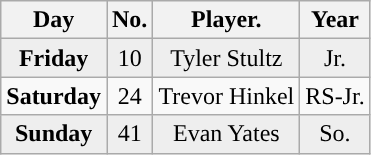<table class="wikitable non-sortable">
<tr>
<th style="text-align:center; ">Day</th>
<th style="text-align:center; ">No.</th>
<th style="text-align:center; ">Player.</th>
<th style="text-align:center; ">Year</th>
</tr>
<tr style="background:#eeeeee;text-align:center;">
<td><strong>Friday</strong></td>
<td>10</td>
<td>Tyler Stultz</td>
<td>Jr.</td>
</tr>
<tr style="text-align:center;">
<td><strong>Saturday</strong></td>
<td>24</td>
<td>Trevor Hinkel</td>
<td>RS-Jr.</td>
</tr>
<tr style="background:#eeeeee;text-align:center;">
<td><strong>Sunday</strong></td>
<td>41</td>
<td>Evan Yates</td>
<td>So.</td>
</tr>
</table>
